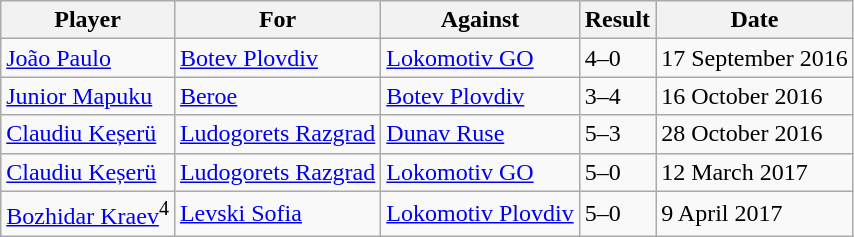<table class="wikitable">
<tr>
<th>Player</th>
<th>For</th>
<th>Against</th>
<th style="text-align:center;">Result</th>
<th>Date</th>
</tr>
<tr>
<td> <a href='#'>João Paulo</a></td>
<td><a href='#'>Botev Plovdiv</a></td>
<td><a href='#'>Lokomotiv GO</a></td>
<td>4–0</td>
<td>17 September 2016</td>
</tr>
<tr>
<td> <a href='#'>Junior Mapuku</a></td>
<td><a href='#'>Beroe</a></td>
<td><a href='#'>Botev Plovdiv</a></td>
<td>3–4</td>
<td>16 October 2016</td>
</tr>
<tr>
<td> <a href='#'>Claudiu Keșerü</a></td>
<td><a href='#'>Ludogorets Razgrad</a></td>
<td><a href='#'>Dunav Ruse</a></td>
<td>5–3</td>
<td>28 October 2016</td>
</tr>
<tr>
<td> <a href='#'>Claudiu Keșerü</a></td>
<td><a href='#'>Ludogorets Razgrad</a></td>
<td><a href='#'>Lokomotiv GO</a></td>
<td>5–0</td>
<td>12 March 2017</td>
</tr>
<tr>
<td> <a href='#'>Bozhidar Kraev</a><sup>4</sup></td>
<td><a href='#'>Levski Sofia</a></td>
<td><a href='#'>Lokomotiv Plovdiv</a></td>
<td>5–0</td>
<td>9 April 2017</td>
</tr>
</table>
